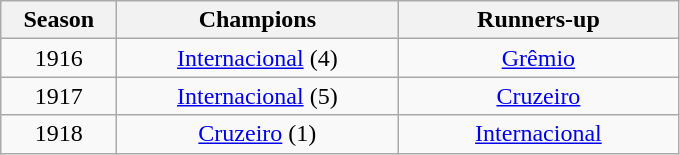<table class="wikitable" style="text-align:center; margin-left:1em;">
<tr>
<th style="width:70px">Season</th>
<th style="width:180px">Champions</th>
<th style="width:180px">Runners-up</th>
</tr>
<tr>
<td>1916</td>
<td><a href='#'>Internacional</a> (4)</td>
<td><a href='#'>Grêmio</a></td>
</tr>
<tr>
<td>1917</td>
<td><a href='#'>Internacional</a> (5)</td>
<td><a href='#'>Cruzeiro</a></td>
</tr>
<tr>
<td>1918</td>
<td><a href='#'>Cruzeiro</a> (1)</td>
<td><a href='#'>Internacional</a></td>
</tr>
</table>
